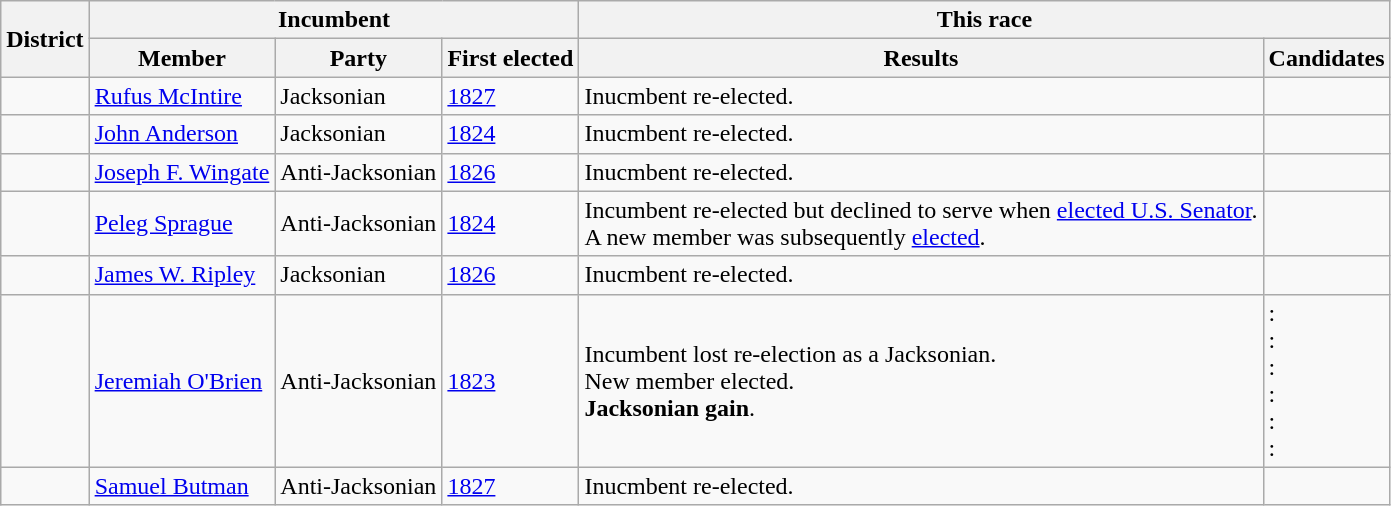<table class=wikitable>
<tr>
<th rowspan=2>District</th>
<th colspan=3>Incumbent</th>
<th colspan=2>This race</th>
</tr>
<tr>
<th>Member</th>
<th>Party</th>
<th>First elected</th>
<th>Results</th>
<th>Candidates</th>
</tr>
<tr>
<td></td>
<td><a href='#'>Rufus McIntire</a></td>
<td>Jacksonian</td>
<td><a href='#'>1827 </a></td>
<td>Inucmbent re-elected.</td>
<td nowrap></td>
</tr>
<tr>
<td></td>
<td><a href='#'>John Anderson</a></td>
<td>Jacksonian</td>
<td><a href='#'>1824</a></td>
<td>Inucmbent re-elected.</td>
<td nowrap></td>
</tr>
<tr>
<td></td>
<td><a href='#'>Joseph F. Wingate</a></td>
<td>Anti-Jacksonian</td>
<td><a href='#'>1826</a></td>
<td>Inucmbent re-elected.</td>
<td nowrap></td>
</tr>
<tr>
<td></td>
<td><a href='#'>Peleg Sprague</a></td>
<td>Anti-Jacksonian</td>
<td><a href='#'>1824</a></td>
<td>Incumbent re-elected but declined to serve when <a href='#'>elected U.S. Senator</a>.<br>A new member was subsequently <a href='#'>elected</a>.</td>
<td nowrap></td>
</tr>
<tr>
<td></td>
<td><a href='#'>James W. Ripley</a></td>
<td>Jacksonian</td>
<td><a href='#'>1826</a></td>
<td>Inucmbent re-elected.</td>
<td nowrap><strong></strong> <br><strong></strong> </td>
</tr>
<tr>
<td></td>
<td><a href='#'>Jeremiah O'Brien</a></td>
<td>Anti-Jacksonian</td>
<td><a href='#'>1823</a></td>
<td>Incumbent lost re-election as a Jacksonian.<br>New member elected.<br><strong>Jacksonian gain</strong>.</td>
<td><strong></strong>: <br><strong></strong>: <br><strong></strong>: <br><strong></strong>: <br><strong></strong>: <br><strong></strong>: </td>
</tr>
<tr>
<td></td>
<td><a href='#'>Samuel Butman</a></td>
<td>Anti-Jacksonian</td>
<td><a href='#'>1827</a></td>
<td>Inucmbent re-elected.</td>
<td nowrap></td>
</tr>
</table>
